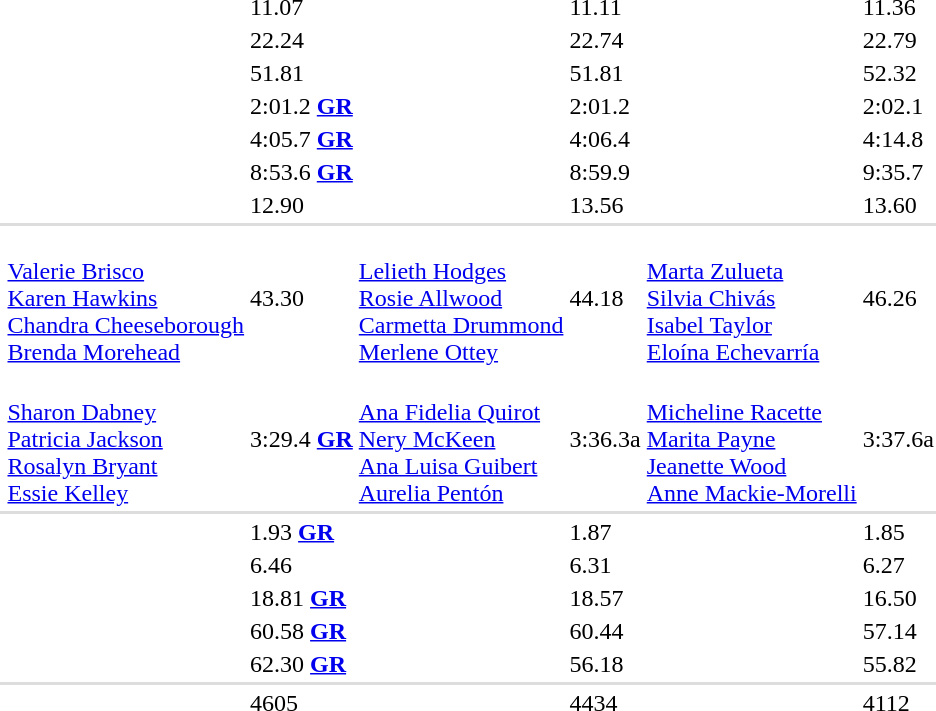<table>
<tr>
<td></td>
<td></td>
<td>11.07</td>
<td></td>
<td>11.11</td>
<td></td>
<td>11.36</td>
</tr>
<tr>
<td></td>
<td></td>
<td>22.24</td>
<td></td>
<td>22.74</td>
<td></td>
<td>22.79</td>
</tr>
<tr>
<td></td>
<td></td>
<td>51.81</td>
<td></td>
<td>51.81</td>
<td></td>
<td>52.32</td>
</tr>
<tr>
<td></td>
<td></td>
<td>2:01.2 <strong><a href='#'>GR</a></strong></td>
<td></td>
<td>2:01.2</td>
<td></td>
<td>2:02.1</td>
</tr>
<tr>
<td></td>
<td></td>
<td>4:05.7 <strong><a href='#'>GR</a></strong></td>
<td></td>
<td>4:06.4</td>
<td></td>
<td>4:14.8</td>
</tr>
<tr>
<td></td>
<td></td>
<td>8:53.6 <strong><a href='#'>GR</a></strong></td>
<td></td>
<td>8:59.9</td>
<td></td>
<td>9:35.7</td>
</tr>
<tr>
<td></td>
<td></td>
<td>12.90</td>
<td></td>
<td>13.56</td>
<td></td>
<td>13.60</td>
</tr>
<tr bgcolor=#DDDDDD>
<td colspan=7></td>
</tr>
<tr>
<td></td>
<td><br><a href='#'>Valerie Brisco</a><br><a href='#'>Karen Hawkins</a><br><a href='#'>Chandra Cheeseborough</a><br><a href='#'>Brenda Morehead</a></td>
<td>43.30</td>
<td><br><a href='#'>Lelieth Hodges</a><br><a href='#'>Rosie Allwood</a><br><a href='#'>Carmetta Drummond</a><br><a href='#'>Merlene Ottey</a></td>
<td>44.18</td>
<td><br><a href='#'>Marta Zulueta</a><br><a href='#'>Silvia Chivás</a><br><a href='#'>Isabel Taylor</a><br><a href='#'>Eloína Echevarría</a></td>
<td>46.26</td>
</tr>
<tr>
<td></td>
<td><br><a href='#'>Sharon Dabney</a><br><a href='#'>Patricia Jackson</a><br><a href='#'>Rosalyn Bryant</a><br><a href='#'>Essie Kelley</a></td>
<td>3:29.4 <strong><a href='#'>GR</a></strong></td>
<td><br><a href='#'>Ana Fidelia Quirot</a><br><a href='#'>Nery McKeen</a><br><a href='#'>Ana Luisa Guibert</a><br><a href='#'>Aurelia Pentón</a></td>
<td>3:36.3a</td>
<td><br><a href='#'>Micheline Racette</a><br><a href='#'>Marita Payne</a><br><a href='#'>Jeanette Wood</a><br><a href='#'>Anne Mackie-Morelli</a></td>
<td>3:37.6a</td>
</tr>
<tr bgcolor=#DDDDDD>
<td colspan=7></td>
</tr>
<tr>
<td></td>
<td></td>
<td>1.93 <strong><a href='#'>GR</a></strong></td>
<td></td>
<td>1.87</td>
<td></td>
<td>1.85</td>
</tr>
<tr>
<td></td>
<td></td>
<td>6.46</td>
<td></td>
<td>6.31</td>
<td></td>
<td>6.27</td>
</tr>
<tr>
<td></td>
<td></td>
<td>18.81 <strong><a href='#'>GR</a></strong></td>
<td></td>
<td>18.57</td>
<td></td>
<td>16.50</td>
</tr>
<tr>
<td></td>
<td></td>
<td>60.58 <strong><a href='#'>GR</a></strong></td>
<td></td>
<td>60.44</td>
<td></td>
<td>57.14</td>
</tr>
<tr>
<td></td>
<td></td>
<td>62.30 <strong><a href='#'>GR</a></strong></td>
<td></td>
<td>56.18</td>
<td></td>
<td>55.82</td>
</tr>
<tr bgcolor=#DDDDDD>
<td colspan=7></td>
</tr>
<tr>
<td></td>
<td></td>
<td>4605</td>
<td></td>
<td>4434</td>
<td></td>
<td>4112</td>
</tr>
</table>
